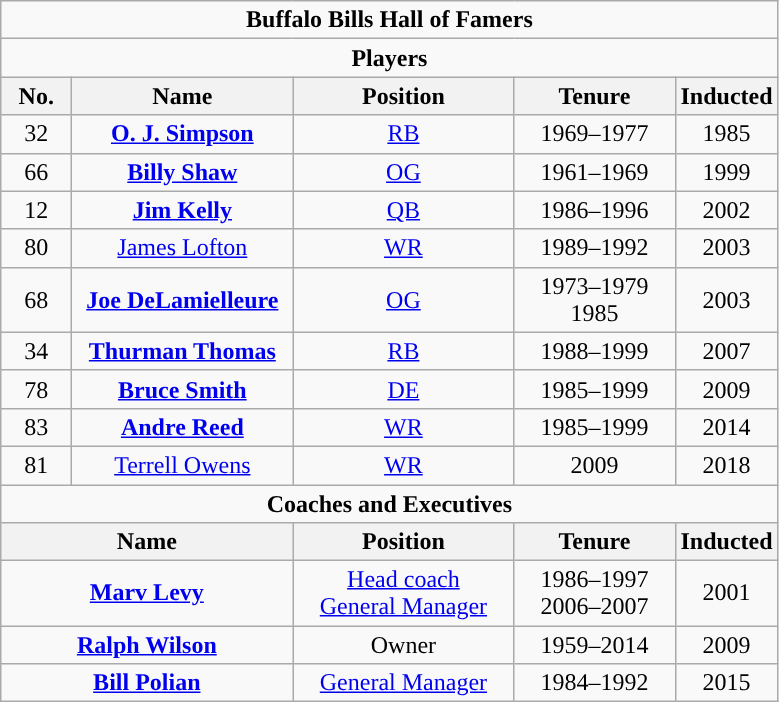<table class="wikitable" style="text-align:center">
<tr>
<td colspan="5"><strong>Buffalo Bills Hall of Famers</strong></td>
</tr>
<tr>
<td colspan="5"><strong>Players</strong></td>
</tr>
<tr>
<th width=40px>No.</th>
<th width=140px>Name</th>
<th width=40px>Position</th>
<th width=100px>Tenure</th>
<th width=40px>Inducted</th>
</tr>
<tr>
<td>32</td>
<td><strong><a href='#'>O. J. Simpson</a></strong></td>
<td><a href='#'>RB</a></td>
<td>1969–1977</td>
<td>1985</td>
</tr>
<tr>
<td>66</td>
<td><strong><a href='#'>Billy Shaw</a></strong></td>
<td><a href='#'>OG</a></td>
<td>1961–1969</td>
<td>1999</td>
</tr>
<tr>
<td>12</td>
<td><strong><a href='#'>Jim Kelly</a></strong></td>
<td><a href='#'>QB</a></td>
<td>1986–1996</td>
<td>2002</td>
</tr>
<tr>
<td>80</td>
<td><a href='#'>James Lofton</a></td>
<td><a href='#'>WR</a></td>
<td>1989–1992</td>
<td>2003</td>
</tr>
<tr>
<td>68</td>
<td><strong><a href='#'>Joe DeLamielleure</a></strong></td>
<td><a href='#'>OG</a></td>
<td>1973–1979<br>1985</td>
<td>2003</td>
</tr>
<tr>
<td>34</td>
<td><strong><a href='#'>Thurman Thomas</a></strong></td>
<td><a href='#'>RB</a></td>
<td>1988–1999</td>
<td>2007</td>
</tr>
<tr>
<td>78</td>
<td><strong><a href='#'>Bruce Smith</a></strong></td>
<td><a href='#'>DE</a></td>
<td>1985–1999</td>
<td>2009</td>
</tr>
<tr>
<td>83</td>
<td><strong><a href='#'>Andre Reed</a></strong></td>
<td><a href='#'>WR</a></td>
<td>1985–1999</td>
<td>2014</td>
</tr>
<tr>
<td>81</td>
<td><a href='#'>Terrell Owens</a></td>
<td><a href='#'>WR</a></td>
<td>2009</td>
<td>2018</td>
</tr>
<tr>
<td colspan="5"><strong>Coaches and Executives</strong></td>
</tr>
<tr>
<th width=140px colspan=2>Name</th>
<th width=140px>Position</th>
<th width=100px>Tenure</th>
<th width=40px>Inducted</th>
</tr>
<tr>
<td colspan=2><strong><a href='#'>Marv Levy</a></strong></td>
<td><a href='#'>Head coach</a><br><a href='#'>General Manager</a></td>
<td>1986–1997<br>2006–2007</td>
<td>2001</td>
</tr>
<tr>
<td colspan=2><strong><a href='#'>Ralph Wilson</a></strong></td>
<td>Owner</td>
<td>1959–2014</td>
<td>2009</td>
</tr>
<tr>
<td colspan=2><strong><a href='#'>Bill Polian</a></strong></td>
<td><a href='#'>General Manager</a></td>
<td>1984–1992</td>
<td>2015</td>
</tr>
</table>
